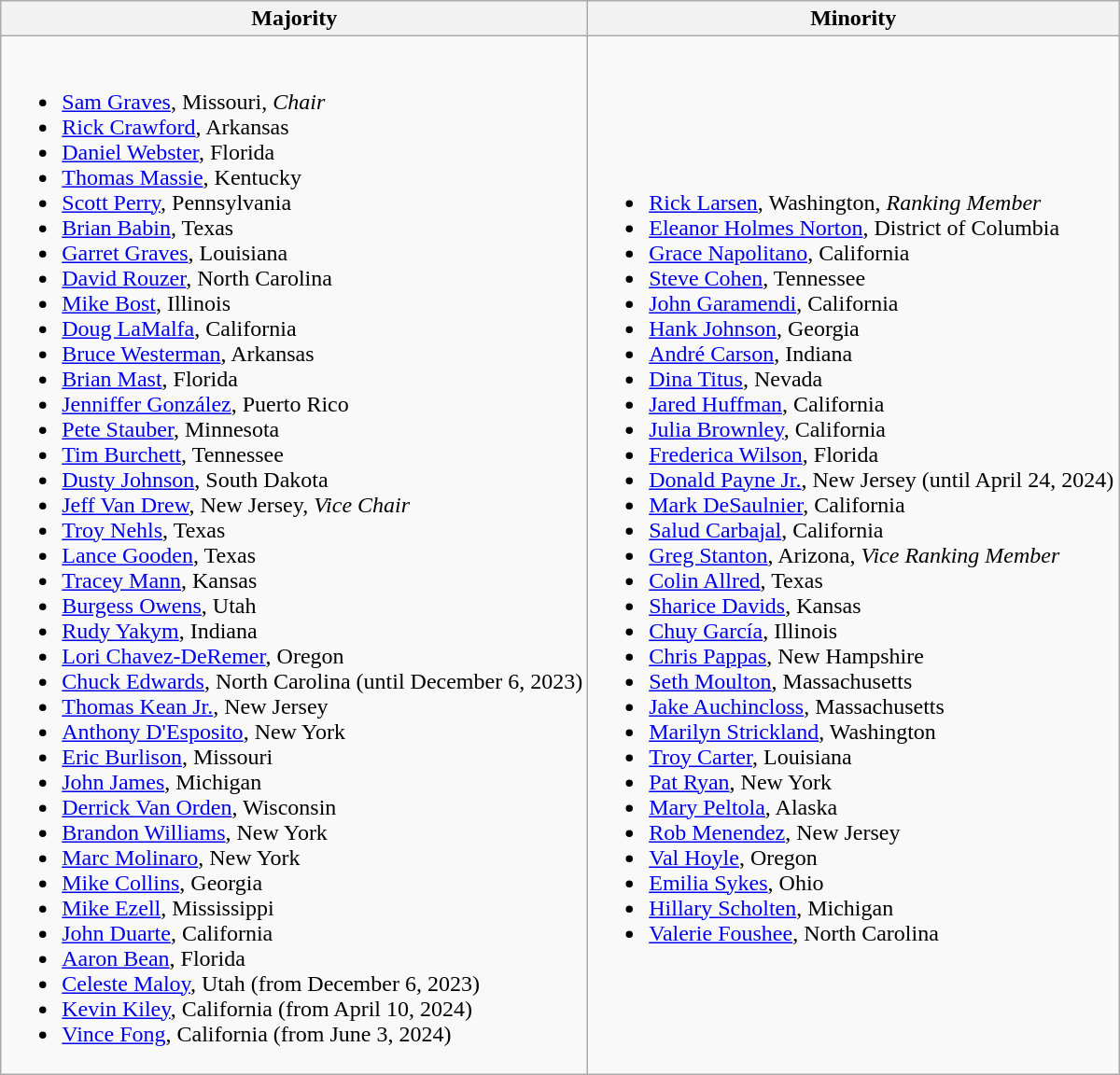<table class=wikitable style=nowrap>
<tr>
<th>Majority</th>
<th>Minority</th>
</tr>
<tr>
<td><br><ul><li><a href='#'>Sam Graves</a>, Missouri, <em>Chair</em></li><li><a href='#'>Rick Crawford</a>, Arkansas</li><li><a href='#'>Daniel Webster</a>, Florida</li><li><a href='#'>Thomas Massie</a>, Kentucky</li><li><a href='#'>Scott Perry</a>, Pennsylvania</li><li><a href='#'>Brian Babin</a>, Texas</li><li><a href='#'>Garret Graves</a>, Louisiana</li><li><a href='#'>David Rouzer</a>, North Carolina</li><li><a href='#'>Mike Bost</a>, Illinois</li><li><a href='#'>Doug LaMalfa</a>, California</li><li><a href='#'>Bruce Westerman</a>, Arkansas</li><li><a href='#'>Brian Mast</a>, Florida</li><li><a href='#'>Jenniffer González</a>, Puerto Rico</li><li><a href='#'>Pete Stauber</a>, Minnesota</li><li><a href='#'>Tim Burchett</a>, Tennessee</li><li><a href='#'>Dusty Johnson</a>, South Dakota</li><li><a href='#'>Jeff Van Drew</a>, New Jersey, <em>Vice Chair</em></li><li><a href='#'>Troy Nehls</a>, Texas</li><li><a href='#'>Lance Gooden</a>, Texas</li><li><a href='#'>Tracey Mann</a>, Kansas</li><li><a href='#'>Burgess Owens</a>, Utah</li><li><a href='#'>Rudy Yakym</a>, Indiana</li><li><a href='#'>Lori Chavez-DeRemer</a>, Oregon</li><li><a href='#'>Chuck Edwards</a>, North Carolina (until December 6, 2023)</li><li><a href='#'>Thomas Kean Jr.</a>, New Jersey</li><li><a href='#'>Anthony D'Esposito</a>, New York</li><li><a href='#'>Eric Burlison</a>, Missouri</li><li><a href='#'>John James</a>, Michigan</li><li><a href='#'>Derrick Van Orden</a>, Wisconsin</li><li><a href='#'>Brandon Williams</a>, New York</li><li><a href='#'>Marc Molinaro</a>, New York</li><li><a href='#'>Mike Collins</a>, Georgia</li><li><a href='#'>Mike Ezell</a>, Mississippi</li><li><a href='#'>John Duarte</a>, California</li><li><a href='#'>Aaron Bean</a>, Florida</li><li><a href='#'>Celeste Maloy</a>, Utah (from December 6, 2023)</li><li><a href='#'>Kevin Kiley</a>, California (from April 10, 2024)</li><li><a href='#'>Vince Fong</a>, California (from June 3, 2024)</li></ul></td>
<td><br><ul><li><a href='#'>Rick Larsen</a>, Washington, <em>Ranking Member</em></li><li><a href='#'>Eleanor Holmes Norton</a>, District of Columbia</li><li><a href='#'>Grace Napolitano</a>, California</li><li><a href='#'>Steve Cohen</a>, Tennessee</li><li><a href='#'>John Garamendi</a>, California</li><li><a href='#'>Hank Johnson</a>, Georgia</li><li><a href='#'>André Carson</a>, Indiana</li><li><a href='#'>Dina Titus</a>, Nevada</li><li><a href='#'>Jared Huffman</a>, California</li><li><a href='#'>Julia Brownley</a>, California</li><li><a href='#'>Frederica Wilson</a>, Florida</li><li><a href='#'>Donald Payne Jr.</a>, New Jersey (until April 24, 2024)</li><li><a href='#'>Mark DeSaulnier</a>, California</li><li><a href='#'>Salud Carbajal</a>, California</li><li><a href='#'>Greg Stanton</a>, Arizona, <em>Vice Ranking Member</em></li><li><a href='#'>Colin Allred</a>, Texas</li><li><a href='#'>Sharice Davids</a>, Kansas</li><li><a href='#'>Chuy García</a>, Illinois</li><li><a href='#'>Chris Pappas</a>, New Hampshire</li><li><a href='#'>Seth Moulton</a>, Massachusetts</li><li><a href='#'>Jake Auchincloss</a>, Massachusetts</li><li><a href='#'>Marilyn Strickland</a>, Washington</li><li><a href='#'>Troy Carter</a>, Louisiana</li><li><a href='#'>Pat Ryan</a>, New York</li><li><a href='#'>Mary Peltola</a>, Alaska</li><li><a href='#'>Rob Menendez</a>, New Jersey</li><li><a href='#'>Val Hoyle</a>, Oregon</li><li><a href='#'>Emilia Sykes</a>, Ohio</li><li><a href='#'>Hillary Scholten</a>, Michigan</li><li><a href='#'>Valerie Foushee</a>, North Carolina</li></ul></td>
</tr>
</table>
